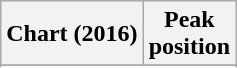<table class="wikitable sortable plainrowheaders" style="text-align:center;">
<tr>
<th>Chart (2016)</th>
<th>Peak <br> position</th>
</tr>
<tr>
</tr>
<tr>
</tr>
<tr>
</tr>
<tr>
</tr>
</table>
